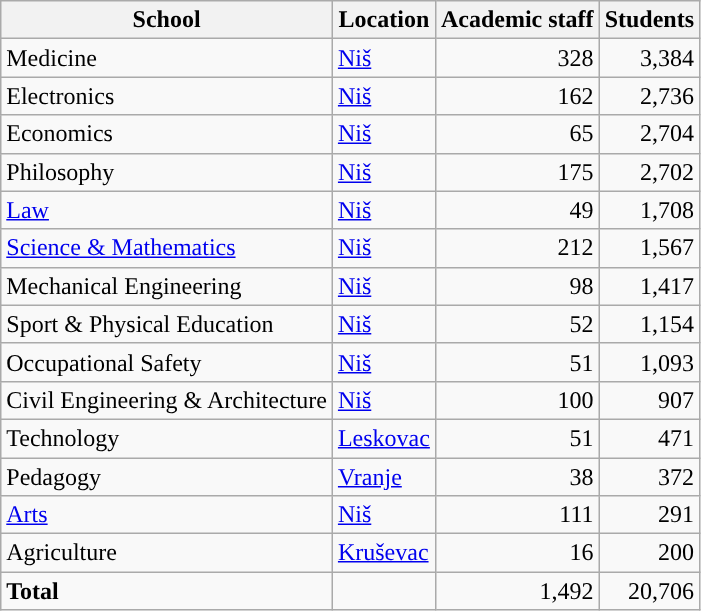<table class="wikitable sortable">
<tr>
<th>School</th>
<th>Location</th>
<th>Academic staff</th>
<th>Students</th>
</tr>
<tr>
<td>Medicine</td>
<td><a href='#'>Niš</a></td>
<td style="text-align:right">328</td>
<td style="text-align:right">3,384</td>
</tr>
<tr>
<td>Electronics</td>
<td><a href='#'>Niš</a></td>
<td style="text-align:right">162</td>
<td style="text-align:right">2,736</td>
</tr>
<tr>
<td>Economics</td>
<td><a href='#'>Niš</a></td>
<td style="text-align:right">65</td>
<td style="text-align:right">2,704</td>
</tr>
<tr>
<td>Philosophy</td>
<td><a href='#'>Niš</a></td>
<td style="text-align:right">175</td>
<td style="text-align:right">2,702</td>
</tr>
<tr>
<td><a href='#'>Law</a></td>
<td><a href='#'>Niš</a></td>
<td style="text-align:right">49</td>
<td style="text-align:right">1,708</td>
</tr>
<tr>
<td><a href='#'>Science & Mathematics</a></td>
<td><a href='#'>Niš</a></td>
<td style="text-align:right">212</td>
<td style="text-align:right">1,567</td>
</tr>
<tr>
<td>Mechanical Engineering</td>
<td><a href='#'>Niš</a></td>
<td style="text-align:right">98</td>
<td style="text-align:right">1,417</td>
</tr>
<tr>
<td>Sport & Physical Education</td>
<td><a href='#'>Niš</a></td>
<td style="text-align:right">52</td>
<td style="text-align:right">1,154</td>
</tr>
<tr>
<td>Occupational Safety</td>
<td><a href='#'>Niš</a></td>
<td style="text-align:right">51</td>
<td style="text-align:right">1,093</td>
</tr>
<tr>
<td>Civil Engineering & Architecture</td>
<td><a href='#'>Niš</a></td>
<td style="text-align:right">100</td>
<td style="text-align:right">907</td>
</tr>
<tr>
<td>Technology</td>
<td><a href='#'>Leskovac</a></td>
<td style="text-align:right">51</td>
<td style="text-align:right">471</td>
</tr>
<tr>
<td>Pedagogy</td>
<td><a href='#'>Vranje</a></td>
<td style="text-align:right">38</td>
<td style="text-align:right">372</td>
</tr>
<tr>
<td><a href='#'>Arts</a></td>
<td><a href='#'>Niš</a></td>
<td style="text-align:right">111</td>
<td style="text-align:right">291</td>
</tr>
<tr>
<td>Agriculture</td>
<td><a href='#'>Kruševac</a></td>
<td style="text-align:right">16</td>
<td style="text-align:right">200</td>
</tr>
<tr class="sortbottom">
<td><strong>Total</strong></td>
<td></td>
<td style="text-align:right">1,492</td>
<td style="text-align:right">20,706</td>
</tr>
</table>
